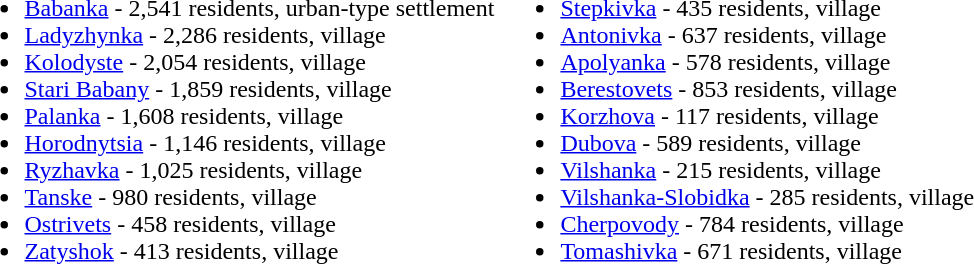<table>
<tr>
<td><br><ul><li><a href='#'>Babanka</a> - 2,541 residents, urban-type settlement</li><li><a href='#'>Ladyzhynka</a> - 2,286 residents, village</li><li><a href='#'>Kolodyste</a> - 2,054 residents, village</li><li><a href='#'>Stari Babany</a> - 1,859 residents, village</li><li><a href='#'>Palanka</a> - 1,608 residents, village</li><li><a href='#'>Horodnytsia</a> - 1,146 residents, village</li><li><a href='#'>Ryzhavka</a> - 1,025 residents, village</li><li><a href='#'>Tanske</a> - 980 residents, village</li><li><a href='#'>Ostrivets</a> - 458 residents, village</li><li><a href='#'>Zatyshok</a> - 413 residents, village</li></ul></td>
<td><br><ul><li><a href='#'>Stepkivka</a> - 435 residents, village</li><li><a href='#'>Antonivka</a> - 637 residents, village</li><li><a href='#'>Apolyanka</a> - 578 residents, village</li><li><a href='#'>Berestovets</a> - 853 residents, village</li><li><a href='#'>Korzhova</a> - 117 residents, village</li><li><a href='#'>Dubova</a> - 589 residents, village</li><li><a href='#'>Vilshanka</a> - 215 residents, village</li><li><a href='#'>Vilshanka-Slobidka</a> - 285 residents, village</li><li><a href='#'>Cherpovody</a> - 784 residents, village</li><li><a href='#'>Tomashivka</a> - 671 residents, village</li></ul></td>
</tr>
</table>
